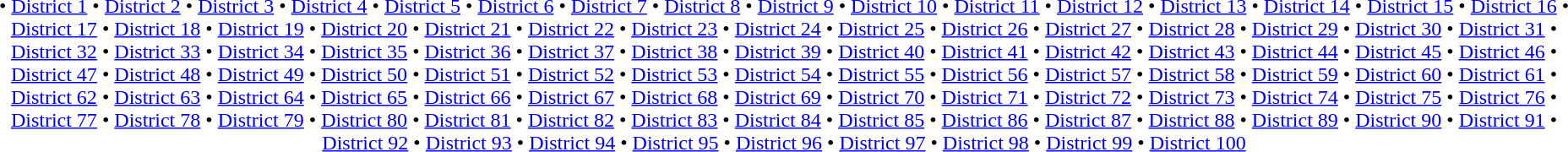<table id=toc class=toc summary=Contents>
<tr>
<td style="text-align:center"><br>• <a href='#'>District 1</a> • <a href='#'>District 2</a> • <a href='#'>District 3</a> • <a href='#'>District 4</a> • <a href='#'>District 5</a> • <a href='#'>District 6</a> • <a href='#'>District 7</a> • <a href='#'>District 8</a> • <a href='#'>District 9</a> • <a href='#'>District 10</a> • <a href='#'>District 11</a> • <a href='#'>District 12</a> • <a href='#'>District 13</a> • <a href='#'>District 14</a> • <a href='#'>District 15</a> • <a href='#'>District 16</a> • <a href='#'>District 17</a> • <a href='#'>District 18</a> • <a href='#'>District 19</a> • <a href='#'>District 20</a> • <a href='#'>District 21</a> • <a href='#'>District 22</a> • <a href='#'>District 23</a> • <a href='#'>District 24</a> • <a href='#'>District 25</a> • <a href='#'>District 26</a> • <a href='#'>District 27</a> • <a href='#'>District 28</a> • <a href='#'>District 29</a> • <a href='#'>District 30</a> • <a href='#'>District 31</a> • <a href='#'>District 32</a> • <a href='#'>District 33</a> • <a href='#'>District 34</a> • <a href='#'>District 35</a> • <a href='#'>District 36</a> • <a href='#'>District 37</a> • <a href='#'>District 38</a> • <a href='#'>District 39</a> • <a href='#'>District 40</a> • <a href='#'>District 41</a> • <a href='#'>District 42</a> • <a href='#'>District 43</a> • <a href='#'>District 44</a> • <a href='#'>District 45</a> • <a href='#'>District 46</a> • <a href='#'>District 47</a> • <a href='#'>District 48</a> • <a href='#'>District 49</a> • <a href='#'>District 50</a> • <a href='#'>District 51</a> • <a href='#'>District 52</a> • <a href='#'>District 53</a> • <a href='#'>District 54</a> • <a href='#'>District 55</a> • <a href='#'>District 56</a> • <a href='#'>District 57</a> • <a href='#'>District 58</a> • <a href='#'>District 59</a> • <a href='#'>District 60</a> • <a href='#'>District 61</a> • <a href='#'>District 62</a> • <a href='#'>District 63</a> • <a href='#'>District 64</a> • <a href='#'>District 65</a> • <a href='#'>District 66</a> • <a href='#'>District 67</a> • <a href='#'>District 68</a> • <a href='#'>District 69</a> • <a href='#'>District 70</a> • <a href='#'>District 71</a> • <a href='#'>District 72</a> • <a href='#'>District 73</a> • <a href='#'>District 74</a> • <a href='#'>District 75</a> • <a href='#'>District 76</a> • <a href='#'>District 77</a> • <a href='#'>District 78</a> • <a href='#'>District 79</a> • <a href='#'>District 80</a> • <a href='#'>District 81</a> • <a href='#'>District 82</a> • <a href='#'>District 83</a> • <a href='#'>District 84</a> • <a href='#'>District 85</a> • <a href='#'>District 86</a> • <a href='#'>District 87</a> • <a href='#'>District 88</a> • <a href='#'>District 89</a> • <a href='#'>District 90</a> • <a href='#'>District 91</a> • <a href='#'>District 92</a> • <a href='#'>District 93</a> • <a href='#'>District 94</a> • <a href='#'>District 95</a> • <a href='#'>District 96</a> • <a href='#'>District 97</a> • <a href='#'>District 98</a> • <a href='#'>District 99</a> • <a href='#'>District 100</a> </td>
</tr>
</table>
